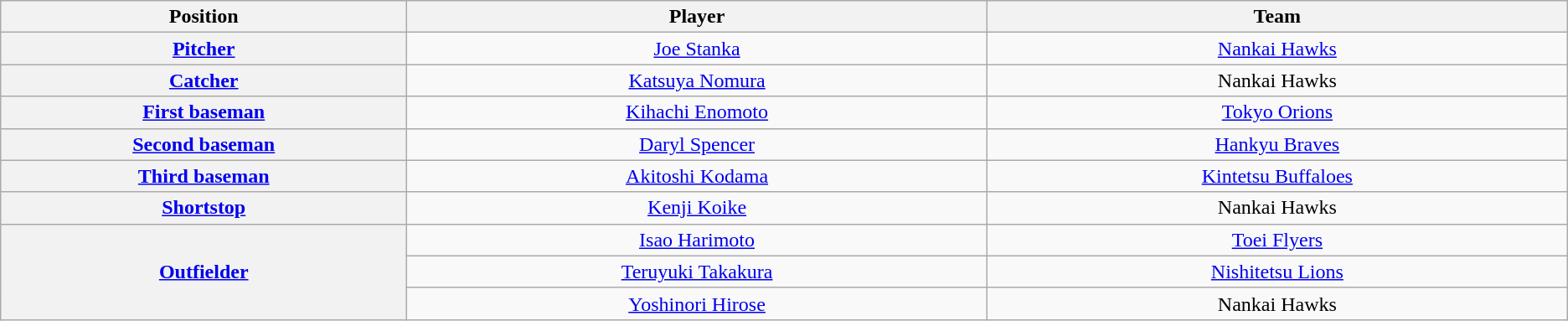<table class="wikitable" style="text-align:center;">
<tr>
<th scope="col" width="7%">Position</th>
<th scope="col" width="10%">Player</th>
<th scope="col" width="10%">Team</th>
</tr>
<tr>
<th scope="row" style="text-align:center;"><a href='#'>Pitcher</a></th>
<td><a href='#'>Joe Stanka</a></td>
<td><a href='#'>Nankai Hawks</a></td>
</tr>
<tr>
<th scope="row" style="text-align:center;"><a href='#'>Catcher</a></th>
<td><a href='#'>Katsuya Nomura</a></td>
<td>Nankai Hawks</td>
</tr>
<tr>
<th scope="row" style="text-align:center;"><a href='#'>First baseman</a></th>
<td><a href='#'>Kihachi Enomoto</a></td>
<td><a href='#'>Tokyo Orions</a></td>
</tr>
<tr>
<th scope="row" style="text-align:center;"><a href='#'>Second baseman</a></th>
<td><a href='#'>Daryl Spencer</a></td>
<td><a href='#'>Hankyu Braves</a></td>
</tr>
<tr>
<th scope="row" style="text-align:center;"><a href='#'>Third baseman</a></th>
<td><a href='#'>Akitoshi Kodama</a></td>
<td><a href='#'>Kintetsu Buffaloes</a></td>
</tr>
<tr>
<th scope="row" style="text-align:center;"><a href='#'>Shortstop</a></th>
<td><a href='#'>Kenji Koike</a></td>
<td>Nankai Hawks</td>
</tr>
<tr>
<th scope="row" style="text-align:center;" rowspan=3><a href='#'>Outfielder</a></th>
<td><a href='#'>Isao Harimoto</a></td>
<td><a href='#'>Toei Flyers</a></td>
</tr>
<tr>
<td><a href='#'>Teruyuki Takakura</a></td>
<td><a href='#'>Nishitetsu Lions</a></td>
</tr>
<tr>
<td><a href='#'>Yoshinori Hirose</a></td>
<td>Nankai Hawks</td>
</tr>
</table>
